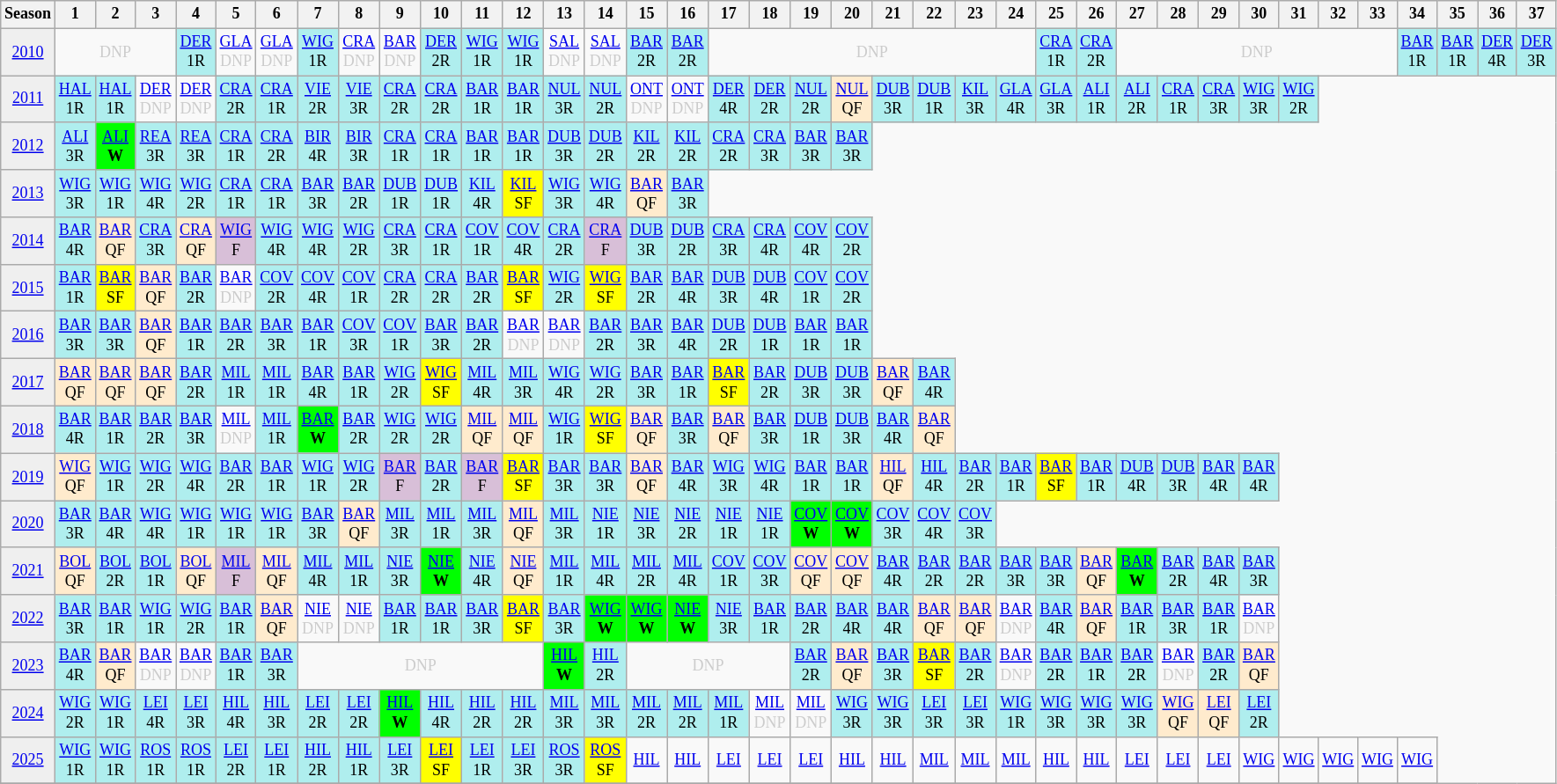<table class="wikitable" style="width:18%; margin:0; font-size:75%">
<tr>
<th>Season</th>
<th>1</th>
<th>2</th>
<th>3</th>
<th>4</th>
<th>5</th>
<th>6</th>
<th>7</th>
<th>8</th>
<th>9</th>
<th>10</th>
<th>11</th>
<th>12</th>
<th>13</th>
<th>14</th>
<th>15</th>
<th>16</th>
<th>17</th>
<th>18</th>
<th>19</th>
<th>20</th>
<th>21</th>
<th>22</th>
<th>23</th>
<th>24</th>
<th>25</th>
<th>26</th>
<th>27</th>
<th>28</th>
<th>29</th>
<th>30</th>
<th>31</th>
<th>32</th>
<th>33</th>
<th>34</th>
<th>35</th>
<th>36</th>
<th>37</th>
</tr>
<tr>
<td style="text-align:center; background:#efefef;"><a href='#'>2010</a> <br></td>
<td colspan="3" style="text-align:center; color:#ccc;">DNP</td>
<td style="text-align:center; background:#afeeee;"><a href='#'>DER</a><br>1R</td>
<td style="text-align:center; color:#ccc;"><a href='#'>GLA</a><br>DNP</td>
<td style="text-align:center; color:#ccc;"><a href='#'>GLA</a><br>DNP</td>
<td style="text-align:center; background:#afeeee;"><a href='#'>WIG</a><br>1R</td>
<td style="text-align:center; color:#ccc;"><a href='#'>CRA</a><br>DNP</td>
<td style="text-align:center; color:#ccc;"><a href='#'>BAR</a><br>DNP</td>
<td style="text-align:center; background:#afeeee;"><a href='#'>DER</a><br>2R</td>
<td style="text-align:center; background:#afeeee;"><a href='#'>WIG</a><br>1R</td>
<td style="text-align:center; background:#afeeee;"><a href='#'>WIG</a><br>1R</td>
<td style="text-align:center; color:#ccc;"><a href='#'>SAL</a><br>DNP</td>
<td style="text-align:center; color:#ccc;"><a href='#'>SAL</a><br>DNP</td>
<td style="text-align:center; background:#afeeee;"><a href='#'>BAR</a><br>2R</td>
<td style="text-align:center; background:#afeeee;"><a href='#'>BAR</a><br>2R</td>
<td colspan="8" style="text-align:center; color:#ccc;">DNP</td>
<td style="text-align:center; background:#afeeee;"><a href='#'>CRA</a><br>1R</td>
<td style="text-align:center; background:#afeeee;"><a href='#'>CRA</a><br>2R</td>
<td colspan="7" style="text-align:center; color:#ccc;">DNP</td>
<td style="text-align:center; background:#afeeee;"><a href='#'>BAR</a><br>1R</td>
<td style="text-align:center; background:#afeeee;"><a href='#'>BAR</a><br>1R</td>
<td style="text-align:center; background:#afeeee;"><a href='#'>DER</a><br>4R</td>
<td style="text-align:center; background:#afeeee;"><a href='#'>DER</a><br>3R</td>
</tr>
<tr>
<td style="text-align:center; background:#efefef;"><a href='#'>2011</a></td>
<td style="text-align:center; background:#afeeee;"><a href='#'>HAL</a><br>1R</td>
<td style="text-align:center; background:#afeeee;"><a href='#'>HAL</a><br>1R</td>
<td style="text-align:center; color:#ccc;"><a href='#'>DER</a><br>DNP</td>
<td style="text-align:center; color:#ccc;"><a href='#'>DER</a><br>DNP</td>
<td style="text-align:center; background:#afeeee;"><a href='#'>CRA</a><br>2R</td>
<td style="text-align:center; background:#afeeee;"><a href='#'>CRA</a><br>1R</td>
<td style="text-align:center; background:#afeeee;"><a href='#'>VIE</a><br>2R</td>
<td style="text-align:center; background:#afeeee;"><a href='#'>VIE</a><br>3R</td>
<td style="text-align:center; background:#afeeee;"><a href='#'>CRA</a><br>2R</td>
<td style="text-align:center; background:#afeeee;"><a href='#'>CRA</a><br>2R</td>
<td style="text-align:center; background:#afeeee;"><a href='#'>BAR</a><br>1R</td>
<td style="text-align:center; background:#afeeee;"><a href='#'>BAR</a><br>1R</td>
<td style="text-align:center; background:#afeeee;"><a href='#'>NUL</a><br>3R</td>
<td style="text-align:center; background:#afeeee;"><a href='#'>NUL</a><br>2R</td>
<td style="text-align:center; color:#ccc;"><a href='#'>ONT</a><br>DNP</td>
<td style="text-align:center; color:#ccc;"><a href='#'>ONT</a><br>DNP</td>
<td style="text-align:center; background:#afeeee;"><a href='#'>DER</a><br>4R</td>
<td style="text-align:center; background:#afeeee;"><a href='#'>DER</a><br>2R</td>
<td style="text-align:center; background:#afeeee;"><a href='#'>NUL</a><br>2R</td>
<td style="text-align:center; background:#ffebcd;"><a href='#'>NUL</a><br>QF</td>
<td style="text-align:center; background:#afeeee;"><a href='#'>DUB</a><br>3R</td>
<td style="text-align:center; background:#afeeee;"><a href='#'>DUB</a><br>1R</td>
<td style="text-align:center; background:#afeeee;"><a href='#'>KIL</a><br>3R</td>
<td style="text-align:center; background:#afeeee;"><a href='#'>GLA</a><br>4R</td>
<td style="text-align:center; background:#afeeee;"><a href='#'>GLA</a><br>3R</td>
<td style="text-align:center; background:#afeeee;"><a href='#'>ALI</a><br>1R</td>
<td style="text-align:center; background:#afeeee;"><a href='#'>ALI</a><br>2R</td>
<td style="text-align:center; background:#afeeee;"><a href='#'>CRA</a><br>1R</td>
<td style="text-align:center; background:#afeeee;"><a href='#'>CRA</a><br>3R</td>
<td style="text-align:center; background:#afeeee;"><a href='#'>WIG</a><br>3R</td>
<td style="text-align:center; background:#afeeee;"><a href='#'>WIG</a><br>2R</td>
</tr>
<tr>
<td style="text-align:center; background:#efefef;"><a href='#'>2012</a></td>
<td style="text-align:center; background:#afeeee;"><a href='#'>ALI</a><br>3R</td>
<td style="text-align:center; background:lime;"><a href='#'>ALI</a><br><strong>W</strong></td>
<td style="text-align:center; background:#afeeee;"><a href='#'>REA</a><br>3R</td>
<td style="text-align:center; background:#afeeee;"><a href='#'>REA</a><br>3R</td>
<td style="text-align:center; background:#afeeee;"><a href='#'>CRA</a><br>1R</td>
<td style="text-align:center; background:#afeeee;"><a href='#'>CRA</a><br>2R</td>
<td style="text-align:center; background:#afeeee;"><a href='#'>BIR</a><br>4R</td>
<td style="text-align:center; background:#afeeee;"><a href='#'>BIR</a><br>3R</td>
<td style="text-align:center; background:#afeeee;"><a href='#'>CRA</a><br>1R</td>
<td style="text-align:center; background:#afeeee;"><a href='#'>CRA</a><br>1R</td>
<td style="text-align:center; background:#afeeee;"><a href='#'>BAR</a><br>1R</td>
<td style="text-align:center; background:#afeeee;"><a href='#'>BAR</a><br>1R</td>
<td style="text-align:center; background:#afeeee;"><a href='#'>DUB</a><br>3R</td>
<td style="text-align:center; background:#afeeee;"><a href='#'>DUB</a><br>2R</td>
<td style="text-align:center; background:#afeeee;"><a href='#'>KIL</a><br>2R</td>
<td style="text-align:center; background:#afeeee;"><a href='#'>KIL</a><br>2R</td>
<td style="text-align:center; background:#afeeee;"><a href='#'>CRA</a><br>2R</td>
<td style="text-align:center; background:#afeeee;"><a href='#'>CRA</a><br>3R</td>
<td style="text-align:center; background:#afeeee;"><a href='#'>BAR</a><br>3R</td>
<td style="text-align:center; background:#afeeee;"><a href='#'>BAR</a><br>3R</td>
</tr>
<tr>
<td style="text-align:center; background:#efefef;"><a href='#'>2013</a></td>
<td style="text-align:center; background:#afeeee;"><a href='#'>WIG</a><br>3R</td>
<td style="text-align:center; background:#afeeee;"><a href='#'>WIG</a><br>1R</td>
<td style="text-align:center; background:#afeeee;"><a href='#'>WIG</a><br>4R</td>
<td style="text-align:center; background:#afeeee;"><a href='#'>WIG</a><br>2R</td>
<td style="text-align:center; background:#afeeee;"><a href='#'>CRA</a><br>1R</td>
<td style="text-align:center; background:#afeeee;"><a href='#'>CRA</a><br>1R</td>
<td style="text-align:center; background:#afeeee;"><a href='#'>BAR</a><br>3R</td>
<td style="text-align:center; background:#afeeee;"><a href='#'>BAR</a><br>2R</td>
<td style="text-align:center; background:#afeeee;"><a href='#'>DUB</a><br>1R</td>
<td style="text-align:center; background:#afeeee;"><a href='#'>DUB</a><br>1R</td>
<td style="text-align:center; background:#afeeee;"><a href='#'>KIL</a><br>4R</td>
<td style="text-align:center; background:yellow;"><a href='#'>KIL</a><br>SF</td>
<td style="text-align:center; background:#afeeee;"><a href='#'>WIG</a><br>3R</td>
<td style="text-align:center; background:#afeeee;"><a href='#'>WIG</a><br>4R</td>
<td style="text-align:center; background:#ffebcd;"><a href='#'>BAR</a><br>QF</td>
<td style="text-align:center; background:#afeeee;"><a href='#'>BAR</a><br>3R</td>
</tr>
<tr>
<td style="text-align:center; background:#efefef;"><a href='#'>2014</a></td>
<td style="text-align:center; background:#afeeee;"><a href='#'>BAR</a><br>4R</td>
<td style="text-align:center; background:#ffebcd;"><a href='#'>BAR</a><br>QF</td>
<td style="text-align:center; background:#afeeee;"><a href='#'>CRA</a><br>3R</td>
<td style="text-align:center; background:#ffebcd;"><a href='#'>CRA</a><br>QF</td>
<td style="text-align:center; background:thistle;"><a href='#'>WIG</a><br>F</td>
<td style="text-align:center; background:#afeeee;"><a href='#'>WIG</a><br>4R</td>
<td style="text-align:center; background:#afeeee;"><a href='#'>WIG</a><br>4R</td>
<td style="text-align:center; background:#afeeee;"><a href='#'>WIG</a><br>2R</td>
<td style="text-align:center; background:#afeeee;"><a href='#'>CRA</a><br>3R</td>
<td style="text-align:center; background:#afeeee;"><a href='#'>CRA</a><br>1R</td>
<td style="text-align:center; background:#afeeee;"><a href='#'>COV</a><br>1R</td>
<td style="text-align:center; background:#afeeee;"><a href='#'>COV</a><br>4R</td>
<td style="text-align:center; background:#afeeee;"><a href='#'>CRA</a><br>2R</td>
<td style="text-align:center; background:thistle;"><a href='#'>CRA</a><br>F</td>
<td style="text-align:center; background:#afeeee;"><a href='#'>DUB</a><br>3R</td>
<td style="text-align:center; background:#afeeee;"><a href='#'>DUB</a><br>2R</td>
<td style="text-align:center; background:#afeeee;"><a href='#'>CRA</a><br>3R</td>
<td style="text-align:center; background:#afeeee;"><a href='#'>CRA</a><br>4R</td>
<td style="text-align:center; background:#afeeee;"><a href='#'>COV</a><br>4R</td>
<td style="text-align:center; background:#afeeee;"><a href='#'>COV</a><br>2R</td>
</tr>
<tr>
<td style="text-align:center; background:#efefef;"><a href='#'>2015</a></td>
<td style="text-align:center; background:#afeeee;"><a href='#'>BAR</a><br>1R</td>
<td style="text-align:center; background:yellow;"><a href='#'>BAR</a><br>SF</td>
<td style="text-align:center; background:#ffebcd;"><a href='#'>BAR</a><br>QF</td>
<td style="text-align:center; background:#afeeee;"><a href='#'>BAR</a><br>2R</td>
<td style="text-align:center; color:#ccc;"><a href='#'>BAR</a><br>DNP</td>
<td style="text-align:center; background:#afeeee;"><a href='#'>COV</a><br>2R</td>
<td style="text-align:center; background:#afeeee;"><a href='#'>COV</a><br>4R</td>
<td style="text-align:center; background:#afeeee;"><a href='#'>COV</a><br>1R</td>
<td style="text-align:center; background:#afeeee;"><a href='#'>CRA</a><br>2R</td>
<td style="text-align:center; background:#afeeee;"><a href='#'>CRA</a><br>2R</td>
<td style="text-align:center; background:#afeeee;"><a href='#'>BAR</a><br>2R</td>
<td style="text-align:center; background:yellow;"><a href='#'>BAR</a><br>SF</td>
<td style="text-align:center; background:#afeeee;"><a href='#'>WIG</a><br>2R</td>
<td style="text-align:center; background:yellow;"><a href='#'>WIG</a><br>SF</td>
<td style="text-align:center; background:#afeeee;"><a href='#'>BAR</a><br>2R</td>
<td style="text-align:center; background:#afeeee;"><a href='#'>BAR</a><br>4R</td>
<td style="text-align:center; background:#afeeee;"><a href='#'>DUB</a><br>3R</td>
<td style="text-align:center; background:#afeeee;"><a href='#'>DUB</a><br>4R</td>
<td style="text-align:center; background:#afeeee;"><a href='#'>COV</a><br>1R</td>
<td style="text-align:center; background:#afeeee;"><a href='#'>COV</a><br>2R</td>
</tr>
<tr>
<td style="text-align:center; background:#efefef;"><a href='#'>2016</a></td>
<td style="text-align:center; background:#afeeee;"><a href='#'>BAR</a><br>3R</td>
<td style="text-align:center; background:#afeeee;"><a href='#'>BAR</a><br>3R</td>
<td style="text-align:center; background:#ffebcd;"><a href='#'>BAR</a><br>QF</td>
<td style="text-align:center; background:#afeeee;"><a href='#'>BAR</a><br>1R</td>
<td style="text-align:center; background:#afeeee;"><a href='#'>BAR</a><br>2R</td>
<td style="text-align:center; background:#afeeee;"><a href='#'>BAR</a><br>3R</td>
<td style="text-align:center; background:#afeeee;"><a href='#'>BAR</a><br>1R</td>
<td style="text-align:center; background:#afeeee;"><a href='#'>COV</a><br>3R</td>
<td style="text-align:center; background:#afeeee;"><a href='#'>COV</a><br>1R</td>
<td style="text-align:center; background:#afeeee;"><a href='#'>BAR</a><br>3R</td>
<td style="text-align:center; background:#afeeee;"><a href='#'>BAR</a><br>2R</td>
<td style="text-align:center; color:#ccc;"><a href='#'>BAR</a><br>DNP</td>
<td style="text-align:center; color:#ccc;"><a href='#'>BAR</a><br>DNP</td>
<td style="text-align:center; background:#afeeee;"><a href='#'>BAR</a><br>2R</td>
<td style="text-align:center; background:#afeeee;"><a href='#'>BAR</a><br>3R</td>
<td style="text-align:center; background:#afeeee;"><a href='#'>BAR</a><br>4R</td>
<td style="text-align:center; background:#afeeee;"><a href='#'>DUB</a><br>2R</td>
<td style="text-align:center; background:#afeeee;"><a href='#'>DUB</a><br>1R</td>
<td style="text-align:center; background:#afeeee;"><a href='#'>BAR</a><br>1R</td>
<td style="text-align:center; background:#afeeee;"><a href='#'>BAR</a><br>1R</td>
</tr>
<tr>
<td style="text-align:center; background:#efefef;"><a href='#'>2017</a></td>
<td style="text-align:center; background:#ffebcd;"><a href='#'>BAR</a><br>QF</td>
<td style="text-align:center; background:#ffebcd;"><a href='#'>BAR</a><br>QF</td>
<td style="text-align:center; background:#ffebcd;"><a href='#'>BAR</a><br>QF</td>
<td style="text-align:center; background:#afeeee;"><a href='#'>BAR</a><br>2R</td>
<td style="text-align:center; background:#afeeee;"><a href='#'>MIL</a><br>1R</td>
<td style="text-align:center; background:#afeeee;"><a href='#'>MIL</a><br>1R</td>
<td style="text-align:center; background:#afeeee;"><a href='#'>BAR</a><br>4R</td>
<td style="text-align:center; background:#afeeee;"><a href='#'>BAR</a><br>1R</td>
<td style="text-align:center; background:#afeeee;"><a href='#'>WIG</a><br>2R</td>
<td style="text-align:center; background:yellow;"><a href='#'>WIG</a><br>SF</td>
<td style="text-align:center; background:#afeeee;"><a href='#'>MIL</a><br>4R</td>
<td style="text-align:center; background:#afeeee;"><a href='#'>MIL</a><br>3R</td>
<td style="text-align:center; background:#afeeee;"><a href='#'>WIG</a><br>4R</td>
<td style="text-align:center; background:#afeeee;"><a href='#'>WIG</a><br>2R</td>
<td style="text-align:center; background:#afeeee;"><a href='#'>BAR</a><br>3R</td>
<td style="text-align:center; background:#afeeee;"><a href='#'>BAR</a><br>1R</td>
<td style="text-align:center; background:yellow;"><a href='#'>BAR</a><br>SF</td>
<td style="text-align:center; background:#afeeee;"><a href='#'>BAR</a><br>2R</td>
<td style="text-align:center; background:#afeeee;"><a href='#'>DUB</a><br>3R</td>
<td style="text-align:center; background:#afeeee;"><a href='#'>DUB</a><br>3R</td>
<td style="text-align:center; background:#ffebcd;"><a href='#'>BAR</a><br>QF</td>
<td style="text-align:center; background:#afeeee;"><a href='#'>BAR</a><br>4R</td>
</tr>
<tr>
<td style="text-align:center; background:#efefef;"><a href='#'>2018</a></td>
<td style="text-align:center; background:#afeeee;"><a href='#'>BAR</a><br>4R</td>
<td style="text-align:center; background:#afeeee;"><a href='#'>BAR</a><br>1R</td>
<td style="text-align:center; background:#afeeee;"><a href='#'>BAR</a><br>2R</td>
<td style="text-align:center; background:#afeeee;"><a href='#'>BAR</a><br>3R</td>
<td style="text-align:center; color:#ccc;"><a href='#'>MIL</a><br>DNP</td>
<td style="text-align:center; background:#afeeee;"><a href='#'>MIL</a><br>1R</td>
<td style="text-align:center; background:lime;"><a href='#'>BAR</a><br><strong>W</strong></td>
<td style="text-align:center; background:#afeeee;"><a href='#'>BAR</a><br>2R</td>
<td style="text-align:center; background:#afeeee;"><a href='#'>WIG</a><br>2R</td>
<td style="text-align:center; background:#afeeee;"><a href='#'>WIG</a><br>2R</td>
<td style="text-align:center; background:#ffebcd;"><a href='#'>MIL</a><br>QF</td>
<td style="text-align:center; background:#ffebcd;"><a href='#'>MIL</a><br>QF</td>
<td style="text-align:center; background:#afeeee;"><a href='#'>WIG</a><br>1R</td>
<td style="text-align:center; background:yellow;"><a href='#'>WIG</a><br>SF</td>
<td style="text-align:center; background:#ffebcd;"><a href='#'>BAR</a><br>QF</td>
<td style="text-align:center; background:#afeeee;"><a href='#'>BAR</a><br>3R</td>
<td style="text-align:center; background:#ffebcd;"><a href='#'>BAR</a><br>QF</td>
<td style="text-align:center; background:#afeeee;"><a href='#'>BAR</a><br>3R</td>
<td style="text-align:center; background:#afeeee;"><a href='#'>DUB</a><br>1R</td>
<td style="text-align:center; background:#afeeee;"><a href='#'>DUB</a><br>3R</td>
<td style="text-align:center; background:#afeeee;"><a href='#'>BAR</a><br>4R</td>
<td style="text-align:center; background:#ffebcd;"><a href='#'>BAR</a><br>QF</td>
</tr>
<tr>
<td style="text-align:center; background:#efefef;"><a href='#'>2019</a></td>
<td style="text-align:center; background:#ffebcd;"><a href='#'>WIG</a><br>QF</td>
<td style="text-align:center; background:#afeeee;"><a href='#'>WIG</a><br>1R</td>
<td style="text-align:center; background:#afeeee;"><a href='#'>WIG</a><br>2R</td>
<td style="text-align:center; background:#afeeee;"><a href='#'>WIG</a><br>4R</td>
<td style="text-align:center; background:#afeeee;"><a href='#'>BAR</a><br>2R</td>
<td style="text-align:center; background:#afeeee;"><a href='#'>BAR</a><br>1R</td>
<td style="text-align:center; background:#afeeee;"><a href='#'>WIG</a><br>1R</td>
<td style="text-align:center; background:#afeeee;"><a href='#'>WIG</a><br>2R</td>
<td style="text-align:center; background:thistle;"><a href='#'>BAR</a><br>F</td>
<td style="text-align:center; background:#afeeee;"><a href='#'>BAR</a><br>2R</td>
<td style="text-align:center; background:thistle;"><a href='#'>BAR</a><br>F</td>
<td style="text-align:center; background:yellow;"><a href='#'>BAR</a><br>SF</td>
<td style="text-align:center; background:#afeeee;"><a href='#'>BAR</a><br>3R</td>
<td style="text-align:center; background:#afeeee;"><a href='#'>BAR</a><br>3R</td>
<td style="text-align:center; background:#ffebcd;"><a href='#'>BAR</a><br>QF</td>
<td style="text-align:center; background:#afeeee;"><a href='#'>BAR</a><br>4R</td>
<td style="text-align:center; background:#afeeee;"><a href='#'>WIG</a><br>3R</td>
<td style="text-align:center; background:#afeeee;"><a href='#'>WIG</a><br>4R</td>
<td style="text-align:center; background:#afeeee;"><a href='#'>BAR</a><br>1R</td>
<td style="text-align:center; background:#afeeee;"><a href='#'>BAR</a><br>1R</td>
<td style="text-align:center; background:#ffebcd;"><a href='#'>HIL</a><br>QF</td>
<td style="text-align:center; background:#afeeee;"><a href='#'>HIL</a><br>4R</td>
<td style="text-align:center; background:#afeeee;"><a href='#'>BAR</a><br>2R</td>
<td style="text-align:center; background:#afeeee;"><a href='#'>BAR</a><br>1R</td>
<td style="text-align:center; background:yellow;"><a href='#'>BAR</a><br>SF</td>
<td style="text-align:center; background:#afeeee;"><a href='#'>BAR</a><br>1R</td>
<td style="text-align:center; background:#afeeee;"><a href='#'>DUB</a><br>4R</td>
<td style="text-align:center; background:#afeeee;"><a href='#'>DUB</a><br>3R</td>
<td style="text-align:center; background:#afeeee;"><a href='#'>BAR</a><br>4R</td>
<td style="text-align:center; background:#afeeee;"><a href='#'>BAR</a><br>4R</td>
</tr>
<tr>
<td style="text-align:center; background:#efefef;"><a href='#'>2020</a></td>
<td style="text-align:center; background:#afeeee;"><a href='#'>BAR</a><br>3R</td>
<td style="text-align:center; background:#afeeee;"><a href='#'>BAR</a><br>4R</td>
<td style="text-align:center; background:#afeeee;"><a href='#'>WIG</a><br>4R</td>
<td style="text-align:center; background:#afeeee;"><a href='#'>WIG</a><br>1R</td>
<td style="text-align:center; background:#afeeee;"><a href='#'>WIG</a><br>1R</td>
<td style="text-align:center; background:#afeeee;"><a href='#'>WIG</a><br>1R</td>
<td style="text-align:center; background:#afeeee;"><a href='#'>BAR</a><br>3R</td>
<td style="text-align:center; background:#ffebcd;"><a href='#'>BAR</a><br>QF</td>
<td style="text-align:center; background:#afeeee;"><a href='#'>MIL</a><br>3R</td>
<td style="text-align:center; background:#afeeee;"><a href='#'>MIL</a><br>1R</td>
<td style="text-align:center; background:#afeeee;"><a href='#'>MIL</a><br>3R</td>
<td style="text-align:center; background:#ffebcd;"><a href='#'>MIL</a><br>QF</td>
<td style="text-align:center; background:#afeeee;"><a href='#'>MIL</a><br>3R</td>
<td style="text-align:center; background:#afeeee;"><a href='#'>NIE</a><br>1R</td>
<td style="text-align:center; background:#afeeee;"><a href='#'>NIE</a><br>3R</td>
<td style="text-align:center; background:#afeeee;"><a href='#'>NIE</a><br>2R</td>
<td style="text-align:center; background:#afeeee;"><a href='#'>NIE</a><br>1R</td>
<td style="text-align:center; background:#afeeee;"><a href='#'>NIE</a><br>1R</td>
<td style="text-align:center; background:lime;"><a href='#'>COV</a><br><strong>W</strong></td>
<td style="text-align:center; background:lime;"><a href='#'>COV</a><br><strong>W</strong></td>
<td style="text-align:center; background:#afeeee;"><a href='#'>COV</a><br>3R</td>
<td style="text-align:center; background:#afeeee;"><a href='#'>COV</a><br>4R</td>
<td style="text-align:center; background:#afeeee;"><a href='#'>COV</a><br>3R</td>
</tr>
<tr>
<td style="text-align:center; background:#efefef;"><a href='#'>2021</a></td>
<td style="text-align:center; background:#ffebcd;"><a href='#'>BOL</a><br>QF</td>
<td style="text-align:center; background:#afeeee;"><a href='#'>BOL</a><br>2R</td>
<td style="text-align:center; background:#afeeee;"><a href='#'>BOL</a><br>1R</td>
<td style="text-align:center; background:#ffebcd;"><a href='#'>BOL</a><br>QF</td>
<td style="text-align:center; background:thistle;"><a href='#'>MIL</a><br>F</td>
<td style="text-align:center; background:#ffebcd;"><a href='#'>MIL</a><br>QF</td>
<td style="text-align:center; background:#afeeee;"><a href='#'>MIL</a><br>4R</td>
<td style="text-align:center; background:#afeeee;"><a href='#'>MIL</a><br>1R</td>
<td style="text-align:center; background:#afeeee;"><a href='#'>NIE</a><br>3R</td>
<td style="text-align:center; background:lime;"><a href='#'>NIE</a><br><strong>W</strong></td>
<td style="text-align:center; background:#afeeee;"><a href='#'>NIE</a><br>4R</td>
<td style="text-align:center; background:#ffebcd;"><a href='#'>NIE</a><br>QF</td>
<td style="text-align:center; background:#afeeee;"><a href='#'>MIL</a><br>1R</td>
<td style="text-align:center; background:#afeeee;"><a href='#'>MIL</a><br>4R</td>
<td style="text-align:center; background:#afeeee;"><a href='#'>MIL</a><br>2R</td>
<td style="text-align:center; background:#afeeee;"><a href='#'>MIL</a><br>4R</td>
<td style="text-align:center; background:#afeeee;"><a href='#'>COV</a><br>1R</td>
<td style="text-align:center; background:#afeeee;"><a href='#'>COV</a><br>3R</td>
<td style="text-align:center; background:#ffebcd;"><a href='#'>COV</a><br>QF</td>
<td style="text-align:center; background:#ffebcd;"><a href='#'>COV</a><br>QF</td>
<td style="text-align:center; background:#afeeee;"><a href='#'>BAR</a><br>4R</td>
<td style="text-align:center; background:#afeeee;"><a href='#'>BAR</a><br>2R</td>
<td style="text-align:center; background:#afeeee;"><a href='#'>BAR</a><br>2R</td>
<td style="text-align:center; background:#afeeee;"><a href='#'>BAR</a><br>3R</td>
<td style="text-align:center; background:#afeeee;"><a href='#'>BAR</a><br>3R</td>
<td style="text-align:center; background:#ffebcd;"><a href='#'>BAR</a><br>QF</td>
<td style="text-align:center; background:lime;"><a href='#'>BAR</a><br><strong>W</strong></td>
<td style="text-align:center; background:#afeeee;"><a href='#'>BAR</a><br>2R</td>
<td style="text-align:center; background:#afeeee;"><a href='#'>BAR</a><br>4R</td>
<td style="text-align:center; background:#afeeee;"><a href='#'>BAR</a><br>3R</td>
</tr>
<tr>
<td style="text-align:center; background:#efefef;"><a href='#'>2022</a></td>
<td style="text-align:center; background:#afeeee;"><a href='#'>BAR</a><br>3R</td>
<td style="text-align:center; background:#afeeee;"><a href='#'>BAR</a><br>1R</td>
<td style="text-align:center; background:#afeeee;"><a href='#'>WIG</a><br>1R</td>
<td style="text-align:center; background:#afeeee;"><a href='#'>WIG</a><br>2R</td>
<td style="text-align:center; background:#afeeee;"><a href='#'>BAR</a><br>1R</td>
<td style="text-align:center; background:#ffebcd;"><a href='#'>BAR</a><br>QF</td>
<td style="text-align:center; color:#ccc;"><a href='#'>NIE</a><br>DNP</td>
<td style="text-align:center; color:#ccc;"><a href='#'>NIE</a><br>DNP</td>
<td style="text-align:center; background:#afeeee;"><a href='#'>BAR</a><br>1R</td>
<td style="text-align:center; background:#afeeee;"><a href='#'>BAR</a><br>1R</td>
<td style="text-align:center; background:#afeeee;"><a href='#'>BAR</a><br>3R</td>
<td style="text-align:center; background:yellow;"><a href='#'>BAR</a><br>SF</td>
<td style="text-align:center; background:#afeeee;"><a href='#'>BAR</a><br>3R</td>
<td style="text-align:center; background:lime;"><a href='#'>WIG</a><br><strong>W</strong></td>
<td style="text-align:center; background:lime;"><a href='#'>WIG</a><br><strong>W</strong></td>
<td style="text-align:center; background:lime;"><a href='#'>NIE</a><br><strong>W</strong></td>
<td style="text-align:center; background:#afeeee;"><a href='#'>NIE</a><br>3R</td>
<td style="text-align:center; background:#afeeee;"><a href='#'>BAR</a><br>1R</td>
<td style="text-align:center; background:#afeeee;"><a href='#'>BAR</a><br>2R</td>
<td style="text-align:center; background:#afeeee;"><a href='#'>BAR</a><br>4R</td>
<td style="text-align:center; background:#afeeee;"><a href='#'>BAR</a><br>4R</td>
<td style="text-align:center; background:#ffebcd;"><a href='#'>BAR</a><br>QF</td>
<td style="text-align:center; background:#ffebcd;"><a href='#'>BAR</a><br>QF</td>
<td style="text-align:center; color:#ccc;"><a href='#'>BAR</a><br>DNP</td>
<td style="text-align:center; background:#afeeee;"><a href='#'>BAR</a><br>4R</td>
<td style="text-align:center; background:#ffebcd;"><a href='#'>BAR</a><br>QF</td>
<td style="text-align:center; background:#afeeee;"><a href='#'>BAR</a><br>1R</td>
<td style="text-align:center; background:#afeeee;"><a href='#'>BAR</a><br>3R</td>
<td style="text-align:center; background:#afeeee;"><a href='#'>BAR</a><br>1R</td>
<td style="text-align:center; color:#ccc;"><a href='#'>BAR</a><br>DNP</td>
</tr>
<tr>
<td style="text-align:center; background:#efefef;"><a href='#'>2023</a></td>
<td style="text-align:center; background:#afeeee;"><a href='#'>BAR</a><br>4R</td>
<td style="text-align:center; background:#ffebcd;"><a href='#'>BAR</a><br>QF</td>
<td style="text-align:center; color:#ccc;"><a href='#'>BAR</a><br>DNP</td>
<td style="text-align:center; color:#ccc;"><a href='#'>BAR</a><br>DNP</td>
<td style="text-align:center; background:#afeeee;"><a href='#'>BAR</a><br>1R</td>
<td style="text-align:center; background:#afeeee;"><a href='#'>BAR</a><br>3R</td>
<td colspan="6" style="text-align:center; color:#ccc;">DNP</td>
<td style="text-align:center; background:lime;"><a href='#'>HIL</a><br><strong>W</strong></td>
<td style="text-align:center; background:#afeeee;"><a href='#'>HIL</a><br>2R</td>
<td colspan="4" style="text-align:center; color:#ccc;">DNP</td>
<td style="text-align:center; background:#afeeee;"><a href='#'>BAR</a><br>2R</td>
<td style="text-align:center; background:#ffebcd;"><a href='#'>BAR</a><br>QF</td>
<td style="text-align:center; background:#afeeee;"><a href='#'>BAR</a><br>3R</td>
<td style="text-align:center; background:yellow;"><a href='#'>BAR</a><br>SF</td>
<td style="text-align:center; background:#afeeee;"><a href='#'>BAR</a><br>2R</td>
<td style="text-align:center; color:#ccc;"><a href='#'>BAR</a><br>DNP</td>
<td style="text-align:center; background:#afeeee;"><a href='#'>BAR</a><br>2R</td>
<td style="text-align:center; background:#afeeee;"><a href='#'>BAR</a><br>1R</td>
<td style="text-align:center; background:#afeeee;"><a href='#'>BAR</a><br>2R</td>
<td style="text-align:center; color:#ccc;"><a href='#'>BAR</a><br>DNP</td>
<td style="text-align:center; background:#afeeee;"><a href='#'>BAR</a><br>2R</td>
<td style="text-align:center; background:#ffebcd;"><a href='#'>BAR</a><br>QF</td>
</tr>
<tr>
<td style="text-align:center; background:#efefef;"><a href='#'>2024</a></td>
<td style="text-align:center; background:#afeeee;"><a href='#'>WIG</a><br>2R</td>
<td style="text-align:center; background:#afeeee;"><a href='#'>WIG</a><br>1R</td>
<td style="text-align:center; background:#afeeee;"><a href='#'>LEI</a><br>4R</td>
<td style="text-align:center; background:#afeeee;"><a href='#'>LEI</a><br>3R</td>
<td style="text-align:center; background:#afeeee;"><a href='#'>HIL</a><br>4R</td>
<td style="text-align:center; background:#afeeee;"><a href='#'>HIL</a><br>3R</td>
<td style="text-align:center; background:#afeeee;"><a href='#'>LEI</a><br>2R</td>
<td style="text-align:center; background:#afeeee;"><a href='#'>LEI</a><br>2R</td>
<td style="text-align:center; background:lime;"><a href='#'>HIL</a><br><strong>W</strong></td>
<td style="text-align:center; background:#afeeee;"><a href='#'>HIL</a><br>4R</td>
<td style="text-align:center; background:#afeeee;"><a href='#'>HIL</a><br>2R</td>
<td style="text-align:center; background:#afeeee;"><a href='#'>HIL</a><br>2R</td>
<td style="text-align:center; background:#afeeee;"><a href='#'>MIL</a><br>3R</td>
<td style="text-align:center; background:#afeeee;"><a href='#'>MIL</a><br>3R</td>
<td style="text-align:center; background:#afeeee;"><a href='#'>MIL</a><br>2R</td>
<td style="text-align:center; background:#afeeee;"><a href='#'>MIL</a><br>2R</td>
<td style="text-align:center; background:#afeeee;"><a href='#'>MIL</a><br>1R</td>
<td style="text-align:center; color:#ccc;"><a href='#'>MIL</a><br>DNP</td>
<td style="text-align:center; color:#ccc;"><a href='#'>MIL</a><br>DNP</td>
<td style="text-align:center; background:#afeeee;"><a href='#'>WIG</a><br>3R</td>
<td style="text-align:center; background:#afeeee;"><a href='#'>WIG</a><br>3R</td>
<td style="text-align:center; background:#afeeee;"><a href='#'>LEI</a><br>3R</td>
<td style="text-align:center; background:#afeeee;"><a href='#'>LEI</a><br>3R</td>
<td style="text-align:center; background:#afeeee;"><a href='#'>WIG</a><br>1R</td>
<td style="text-align:center; background:#afeeee;"><a href='#'>WIG</a><br>3R</td>
<td style="text-align:center; background:#afeeee;"><a href='#'>WIG</a><br>3R</td>
<td style="text-align:center; background:#afeeee;"><a href='#'>WIG</a><br>3R</td>
<td style="text-align:center; background:#ffebcd;"><a href='#'>WIG</a><br>QF</td>
<td style="text-align:center; background:#ffebcd;"><a href='#'>LEI</a><br>QF</td>
<td style="text-align:center; background:#afeeee;"><a href='#'>LEI</a><br>2R</td>
</tr>
<tr>
<td style="text-align:center; background:#efefef;"><a href='#'>2025</a></td>
<td style="text-align:center; background:#afeeee;"><a href='#'>WIG</a><br>1R</td>
<td style="text-align:center; background:#afeeee;"><a href='#'>WIG</a><br>1R</td>
<td style="text-align:center; background:#afeeee;"><a href='#'>ROS</a><br>1R</td>
<td style="text-align:center; background:#afeeee;"><a href='#'>ROS</a><br>1R</td>
<td style="text-align:center; background:#afeeee;"><a href='#'>LEI</a><br>2R</td>
<td style="text-align:center; background:#afeeee;"><a href='#'>LEI</a><br>1R</td>
<td style="text-align:center; background:#afeeee;"><a href='#'>HIL</a><br>2R</td>
<td style="text-align:center; background:#afeeee;"><a href='#'>HIL</a><br>1R</td>
<td style="text-align:center; background:#afeeee;"><a href='#'>LEI</a><br>3R</td>
<td style="text-align:center; background:yellow;"><a href='#'>LEI</a><br>SF</td>
<td style="text-align:center; background:#afeeee;"><a href='#'>LEI</a><br>1R</td>
<td style="text-align:center; background:#afeeee;"><a href='#'>LEI</a><br>3R</td>
<td style="text-align:center; background:#afeeee;"><a href='#'>ROS</a><br>3R</td>
<td style="text-align:center; background:yellow;"><a href='#'>ROS</a><br>SF</td>
<td style="text-align:center; background:#;"><a href='#'>HIL</a><br></td>
<td style="text-align:center; background:#;"><a href='#'>HIL</a><br></td>
<td style="text-align:center; background:#;"><a href='#'>LEI</a><br></td>
<td style="text-align:center; background:#;"><a href='#'>LEI</a><br></td>
<td style="text-align:center; background:#;"><a href='#'>LEI</a><br></td>
<td style="text-align:center; background:#;"><a href='#'>HIL</a><br></td>
<td style="text-align:center; background:#;"><a href='#'>HIL</a><br></td>
<td style="text-align:center; background:#;"><a href='#'>MIL</a><br></td>
<td style="text-align:center; background:#;"><a href='#'>MIL</a><br></td>
<td style="text-align:center; background:#;"><a href='#'>MIL</a><br></td>
<td style="text-align:center; background:#;"><a href='#'>HIL</a><br></td>
<td style="text-align:center; background:#;"><a href='#'>HIL</a><br></td>
<td style="text-align:center; background:#;"><a href='#'>LEI</a><br></td>
<td style="text-align:center; background:#;"><a href='#'>LEI</a><br></td>
<td style="text-align:center; background:#;"><a href='#'>LEI</a><br></td>
<td style="text-align:center; background:#;"><a href='#'>WIG</a><br></td>
<td style="text-align:center; background:#;"><a href='#'>WIG</a><br></td>
<td style="text-align:center; background:#;"><a href='#'>WIG</a><br></td>
<td style="text-align:center; background:#;"><a href='#'>WIG</a><br></td>
<td style="text-align:center; background:#;"><a href='#'>WIG</a><br></td>
</tr>
<tr>
</tr>
</table>
